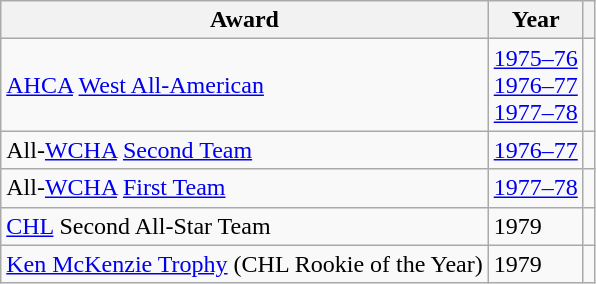<table class="wikitable">
<tr>
<th>Award</th>
<th>Year</th>
<th></th>
</tr>
<tr>
<td><a href='#'>AHCA</a> <a href='#'>West All-American</a></td>
<td><a href='#'>1975–76</a><br><a href='#'>1976–77</a><br><a href='#'>1977–78</a></td>
<td></td>
</tr>
<tr>
<td>All-<a href='#'>WCHA</a> <a href='#'>Second Team</a></td>
<td><a href='#'>1976–77</a></td>
<td></td>
</tr>
<tr>
<td>All-<a href='#'>WCHA</a> <a href='#'>First Team</a></td>
<td><a href='#'>1977–78</a></td>
<td></td>
</tr>
<tr>
<td><a href='#'>CHL</a> Second All-Star Team</td>
<td>1979</td>
<td></td>
</tr>
<tr>
<td><a href='#'>Ken McKenzie Trophy</a> (CHL Rookie of the Year)</td>
<td>1979</td>
<td></td>
</tr>
</table>
